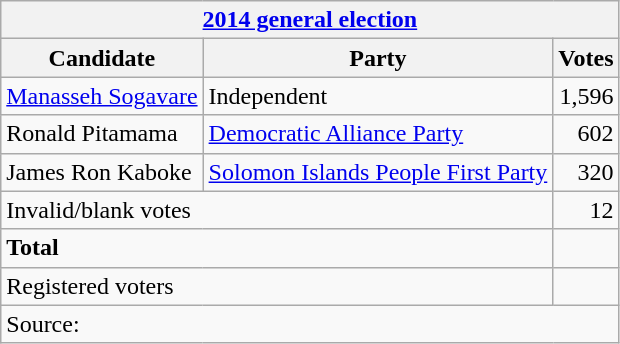<table class=wikitable style=text-align:left>
<tr>
<th colspan=3><a href='#'>2014 general election</a></th>
</tr>
<tr>
<th>Candidate</th>
<th>Party</th>
<th>Votes</th>
</tr>
<tr>
<td><a href='#'>Manasseh Sogavare</a></td>
<td>Independent</td>
<td align=right>1,596</td>
</tr>
<tr>
<td>Ronald Pitamama</td>
<td><a href='#'>Democratic Alliance Party</a></td>
<td align=right>602</td>
</tr>
<tr>
<td>James Ron Kaboke</td>
<td><a href='#'>Solomon Islands People First Party</a></td>
<td align=right>320</td>
</tr>
<tr>
<td colspan=2>Invalid/blank votes</td>
<td align=right>12</td>
</tr>
<tr>
<td colspan=2><strong>Total</strong></td>
<td></td>
</tr>
<tr>
<td colspan=2>Registered voters</td>
<td></td>
</tr>
<tr>
<td colspan=3>Source: </td>
</tr>
</table>
